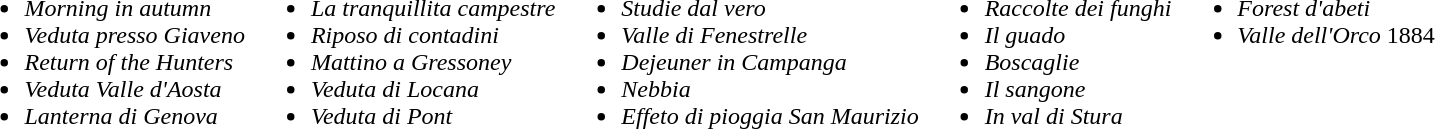<table>
<tr>
<td valign="top"><br><ul><li><em>Morning in autumn</em></li><li><em>Veduta presso Giaveno</em></li><li><em>Return of the Hunters</em></li><li><em>Veduta Valle d'Aosta</em></li><li><em>Lanterna di Genova</em></li></ul></td>
<td valign="top"><br><ul><li><em>La tranquillita campestre</em></li><li><em>Riposo di contadini</em></li><li><em>Mattino a Gressoney</em></li><li><em>Veduta di Locana</em></li><li><em>Veduta di Pont</em></li></ul></td>
<td valign="top"><br><ul><li><em>Studie dal vero</em></li><li><em>Valle di Fenestrelle</em></li><li><em>Dejeuner in Campanga</em></li><li><em>Nebbia</em></li><li><em>Effeto di pioggia San Maurizio</em></li></ul></td>
<td valign="top"><br><ul><li><em>Raccolte dei funghi</em></li><li><em>Il guado</em></li><li><em>Boscaglie</em></li><li><em>Il sangone</em></li><li><em>In val di Stura</em></li></ul></td>
<td valign="top"><br><ul><li><em>Forest d'abeti</em></li><li><em>Valle dell'Orco</em> 1884</li></ul></td>
</tr>
</table>
